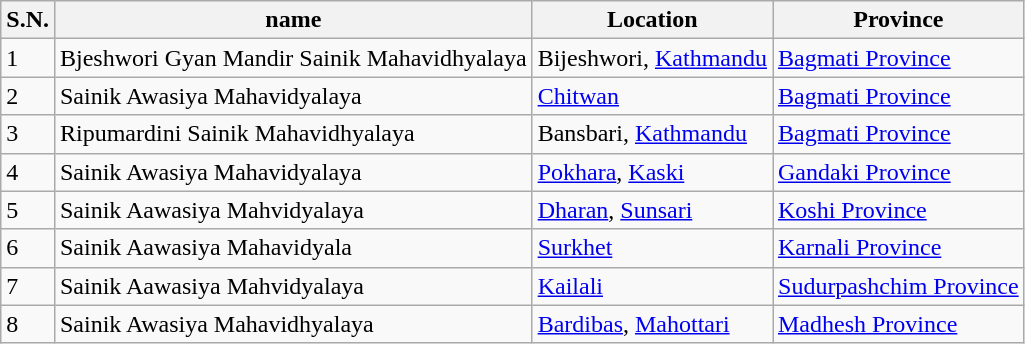<table class="wikitable sortable">
<tr>
<th>S.N.</th>
<th>name</th>
<th>Location</th>
<th>Province</th>
</tr>
<tr>
<td>1</td>
<td>Bjeshwori Gyan Mandir Sainik Mahavidhyalaya</td>
<td>Bijeshwori, <a href='#'>Kathmandu</a></td>
<td><a href='#'>Bagmati Province</a></td>
</tr>
<tr>
<td>2</td>
<td>Sainik Awasiya Mahavidyalaya</td>
<td><a href='#'>Chitwan</a></td>
<td><a href='#'>Bagmati Province</a></td>
</tr>
<tr>
<td>3</td>
<td>Ripumardini Sainik Mahavidhyalaya</td>
<td>Bansbari, <a href='#'>Kathmandu</a></td>
<td><a href='#'>Bagmati Province</a></td>
</tr>
<tr>
<td>4</td>
<td>Sainik Awasiya Mahavidyalaya</td>
<td><a href='#'>Pokhara</a>, <a href='#'>Kaski</a></td>
<td><a href='#'>Gandaki Province</a></td>
</tr>
<tr>
<td>5</td>
<td>Sainik Aawasiya Mahvidyalaya</td>
<td><a href='#'>Dharan</a>, <a href='#'>Sunsari</a></td>
<td><a href='#'>Koshi Province</a></td>
</tr>
<tr>
<td>6</td>
<td>Sainik Aawasiya Mahavidyala</td>
<td><a href='#'>Surkhet</a></td>
<td><a href='#'>Karnali Province</a></td>
</tr>
<tr>
<td>7</td>
<td>Sainik Aawasiya Mahvidyalaya</td>
<td><a href='#'>Kailali</a></td>
<td><a href='#'>Sudurpashchim Province</a></td>
</tr>
<tr>
<td>8</td>
<td>Sainik Awasiya Mahavidhyalaya</td>
<td><a href='#'>Bardibas</a>, <a href='#'>Mahottari</a></td>
<td><a href='#'>Madhesh Province</a></td>
</tr>
</table>
